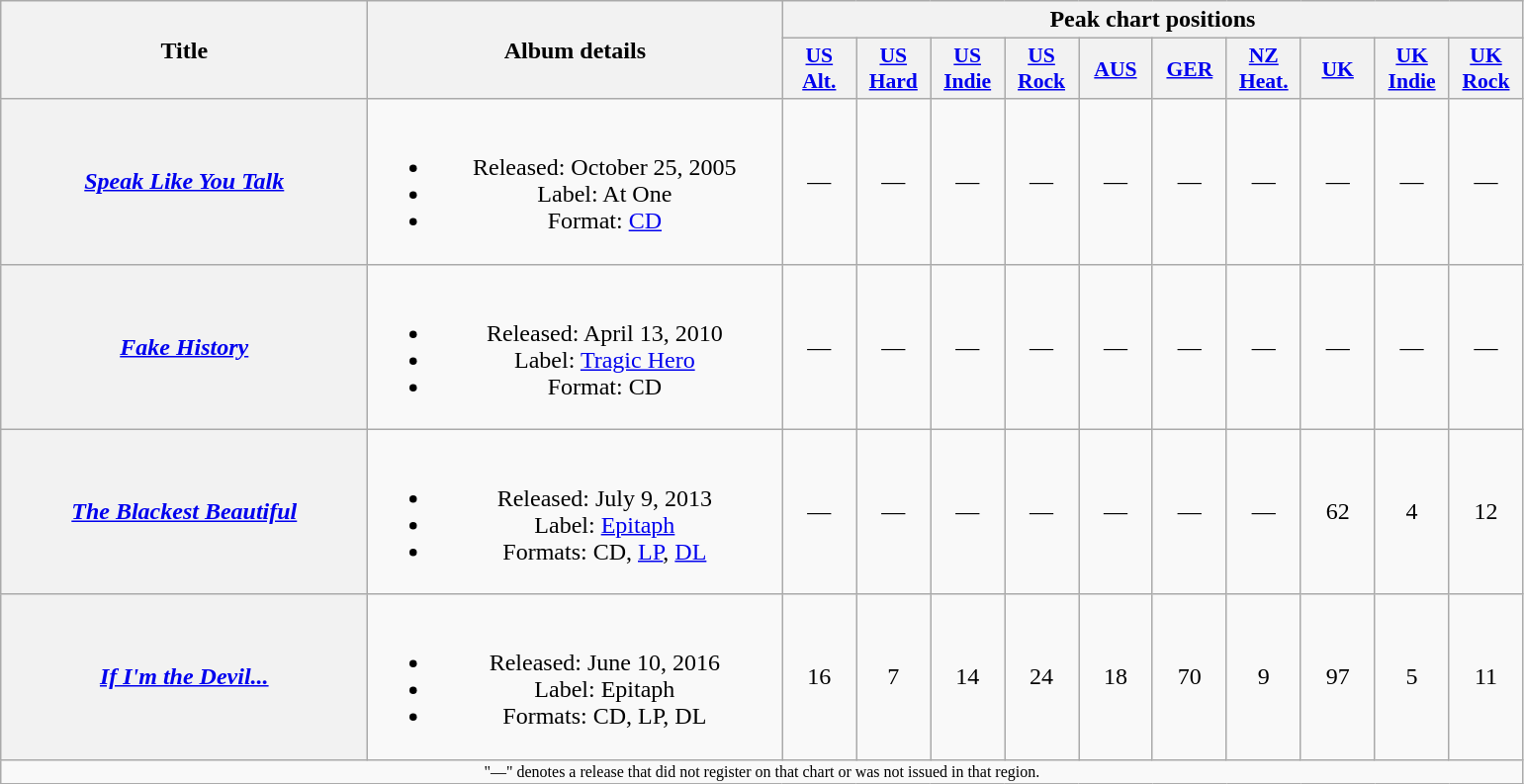<table class="wikitable plainrowheaders" style="text-align:center;">
<tr>
<th scope="col" rowspan="2" style="width:15em;">Title</th>
<th scope="col" rowspan="2" style="width:17em;">Album details</th>
<th scope="col" colspan="10">Peak chart positions</th>
</tr>
<tr>
<th scope="col" style="width:3em;font-size:90%;"><a href='#'>US<br>Alt.</a><br></th>
<th scope="col" style="width:3em;font-size:90%;"><a href='#'>US<br>Hard</a><br></th>
<th scope="col" style="width:3em;font-size:90%;"><a href='#'>US<br>Indie</a><br></th>
<th scope="col" style="width:3em;font-size:90%;"><a href='#'>US<br>Rock</a><br></th>
<th scope="col" style="width:3em;font-size:90%;"><a href='#'>AUS</a><br></th>
<th scope="col" style="width:3em;font-size:90%;"><a href='#'>GER</a><br></th>
<th scope="col" style="width:3em;font-size:90%;"><a href='#'>NZ<br>Heat.</a><br></th>
<th scope="col" style="width:3em;font-size:90%;"><a href='#'>UK</a><br></th>
<th scope="col" style="width:3em;font-size:90%;"><a href='#'>UK<br>Indie</a><br></th>
<th scope="col" style="width:3em;font-size:90%;"><a href='#'>UK<br>Rock</a><br></th>
</tr>
<tr>
<th scope="row"><em><a href='#'>Speak Like You Talk</a></em></th>
<td><br><ul><li>Released: October 25, 2005</li><li>Label: At One</li><li>Format: <a href='#'>CD</a></li></ul></td>
<td>—</td>
<td>—</td>
<td>—</td>
<td>—</td>
<td>—</td>
<td>—</td>
<td>—</td>
<td>—</td>
<td>—</td>
<td>—</td>
</tr>
<tr>
<th scope="row"><em><a href='#'>Fake History</a></em></th>
<td><br><ul><li>Released: April 13, 2010</li><li>Label: <a href='#'>Tragic Hero</a></li><li>Format: CD</li></ul></td>
<td>—</td>
<td>—</td>
<td>—</td>
<td>—</td>
<td>—</td>
<td>—</td>
<td>—</td>
<td>—</td>
<td>—</td>
<td>—</td>
</tr>
<tr>
<th scope="row"><em><a href='#'>The Blackest Beautiful</a></em></th>
<td><br><ul><li>Released: July 9, 2013</li><li>Label: <a href='#'>Epitaph</a></li><li>Formats: CD, <a href='#'>LP</a>, <a href='#'>DL</a></li></ul></td>
<td>—</td>
<td>—</td>
<td>—</td>
<td>—</td>
<td>—</td>
<td>—</td>
<td>—</td>
<td>62</td>
<td>4</td>
<td>12</td>
</tr>
<tr>
<th scope="row"><em><a href='#'>If I'm the Devil...</a></em></th>
<td><br><ul><li>Released: June 10, 2016</li><li>Label: Epitaph</li><li>Formats: CD, LP, DL</li></ul></td>
<td>16</td>
<td>7</td>
<td>14</td>
<td>24</td>
<td>18</td>
<td>70</td>
<td>9</td>
<td>97</td>
<td>5</td>
<td>11</td>
</tr>
<tr>
<td align="center" colspan="12" style="font-size: 8pt">"—" denotes a release that did not register on that chart or was not issued in that region.</td>
</tr>
</table>
